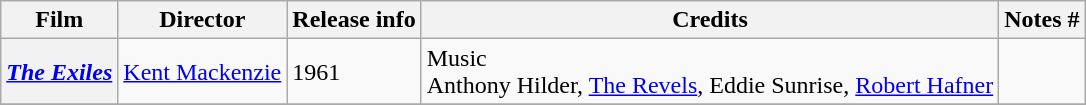<table class="wikitable plainrowheaders sortable">
<tr>
<th scope="col" class="unsortable">Film</th>
<th scope="col">Director</th>
<th scope="col">Release info</th>
<th scope="col">Credits</th>
<th scope="col" class="unsortable">Notes #</th>
</tr>
<tr>
<th scope="row"><em><a href='#'>The Exiles</a></em></th>
<td><a href='#'>Kent Mackenzie</a></td>
<td>1961</td>
<td>Music<br>Anthony Hilder, <a href='#'>The Revels</a>, Eddie Sunrise, <a href='#'>Robert Hafner</a></td>
<td></td>
</tr>
<tr>
</tr>
</table>
